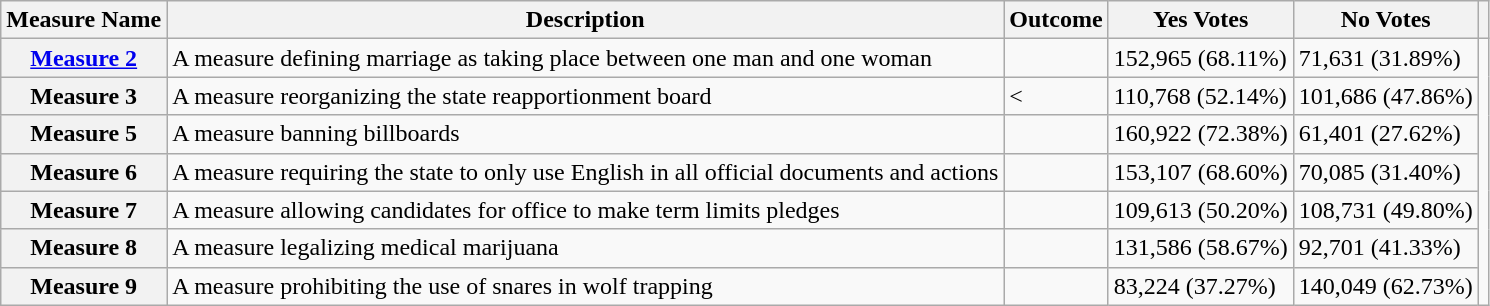<table class="wikitable sortable plainrowheaders">
<tr>
<th scope=col>Measure Name</th>
<th scope=col>Description</th>
<th scope=col>Outcome</th>
<th scope=col>Yes Votes</th>
<th scope=col>No Votes</th>
<th scope=col class=unsortable></th>
</tr>
<tr>
<th scope=row><a href='#'>Measure 2</a></th>
<td>A measure defining marriage as taking place between one man and one woman</td>
<td></td>
<td>152,965 (68.11%)</td>
<td>71,631 (31.89%)</td>
<td rowspan=8></td>
</tr>
<tr>
<th scope=row>Measure 3</th>
<td>A measure reorganizing the state reapportionment board</td>
<td><</td>
<td>110,768 (52.14%)</td>
<td>101,686 (47.86%)</td>
</tr>
<tr>
<th scope=row>Measure 5</th>
<td>A measure banning billboards</td>
<td></td>
<td>160,922 (72.38%)</td>
<td>61,401 (27.62%)</td>
</tr>
<tr>
<th scope=row>Measure 6</th>
<td>A measure requiring the state to only use English in all official documents and actions</td>
<td></td>
<td>153,107 (68.60%)</td>
<td>70,085 (31.40%)</td>
</tr>
<tr>
<th scope=row>Measure 7</th>
<td>A measure allowing candidates for office to make term limits pledges</td>
<td></td>
<td>109,613 (50.20%)</td>
<td>108,731 (49.80%)</td>
</tr>
<tr>
<th scope=row>Measure 8</th>
<td>A measure legalizing medical marijuana</td>
<td></td>
<td>131,586 (58.67%)</td>
<td>92,701 (41.33%)</td>
</tr>
<tr>
<th scope=row>Measure 9</th>
<td>A measure prohibiting the use of snares in wolf trapping</td>
<td></td>
<td>83,224 (37.27%)</td>
<td>140,049 (62.73%)</td>
</tr>
</table>
